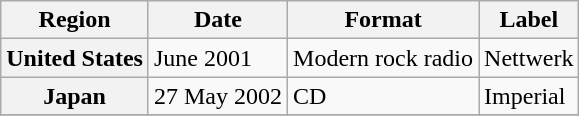<table class="wikitable plainrowheaders">
<tr>
<th scope="col">Region</th>
<th scope="col">Date</th>
<th scope="col">Format</th>
<th scope="col">Label</th>
</tr>
<tr>
<th scope="row">United States</th>
<td>June 2001</td>
<td>Modern rock radio</td>
<td>Nettwerk</td>
</tr>
<tr>
<th scope="row">Japan</th>
<td>27 May 2002</td>
<td>CD</td>
<td>Imperial</td>
</tr>
<tr>
</tr>
</table>
